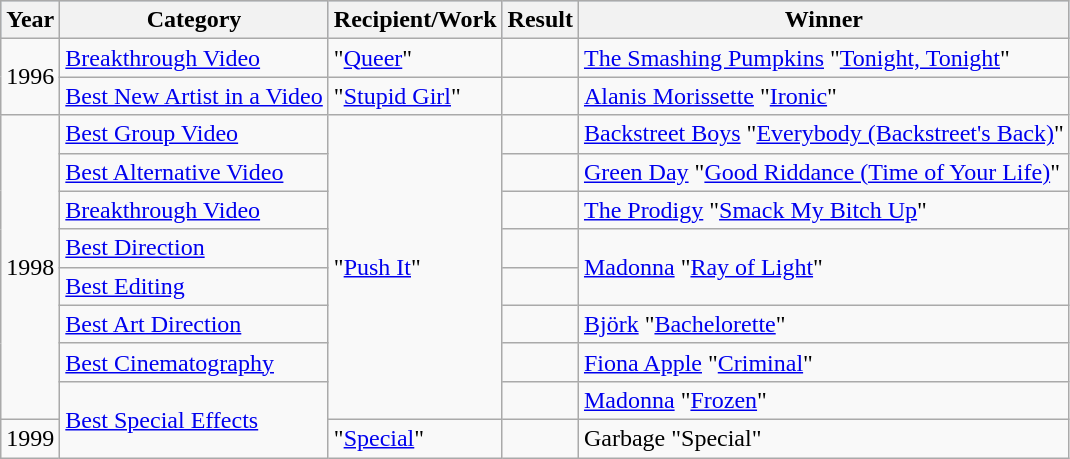<table class="wikitable">
<tr style="background:#b0c4de; text-align:center;">
<th>Year</th>
<th>Category</th>
<th>Recipient/Work</th>
<th>Result</th>
<th>Winner</th>
</tr>
<tr>
<td rowspan="2">1996</td>
<td><a href='#'>Breakthrough Video</a></td>
<td>"<a href='#'>Queer</a>"</td>
<td></td>
<td><a href='#'>The Smashing Pumpkins</a> "<a href='#'>Tonight, Tonight</a>"</td>
</tr>
<tr>
<td><a href='#'>Best New Artist in a Video</a></td>
<td>"<a href='#'>Stupid Girl</a>"</td>
<td></td>
<td><a href='#'>Alanis Morissette</a> "<a href='#'>Ironic</a>"</td>
</tr>
<tr>
<td rowspan="8">1998</td>
<td><a href='#'>Best Group Video</a></td>
<td rowspan="8">"<a href='#'>Push It</a>"</td>
<td></td>
<td><a href='#'>Backstreet Boys</a> "<a href='#'>Everybody (Backstreet's Back)</a>"</td>
</tr>
<tr>
<td><a href='#'>Best Alternative Video</a></td>
<td></td>
<td><a href='#'>Green Day</a> "<a href='#'>Good Riddance (Time of Your Life)</a>"</td>
</tr>
<tr>
<td><a href='#'>Breakthrough Video</a></td>
<td></td>
<td><a href='#'>The Prodigy</a> "<a href='#'>Smack My Bitch Up</a>"</td>
</tr>
<tr>
<td><a href='#'>Best Direction</a></td>
<td></td>
<td rowspan="2"><a href='#'>Madonna</a> "<a href='#'>Ray of Light</a>"</td>
</tr>
<tr>
<td><a href='#'>Best Editing</a></td>
<td></td>
</tr>
<tr>
<td><a href='#'>Best Art Direction</a></td>
<td></td>
<td><a href='#'>Björk</a> "<a href='#'>Bachelorette</a>"</td>
</tr>
<tr>
<td><a href='#'>Best Cinematography</a></td>
<td></td>
<td><a href='#'>Fiona Apple</a> "<a href='#'>Criminal</a>"</td>
</tr>
<tr>
<td rowspan="2"><a href='#'>Best Special Effects</a></td>
<td></td>
<td><a href='#'>Madonna</a> "<a href='#'>Frozen</a>"</td>
</tr>
<tr>
<td>1999</td>
<td>"<a href='#'>Special</a>"</td>
<td></td>
<td>Garbage "Special"</td>
</tr>
</table>
